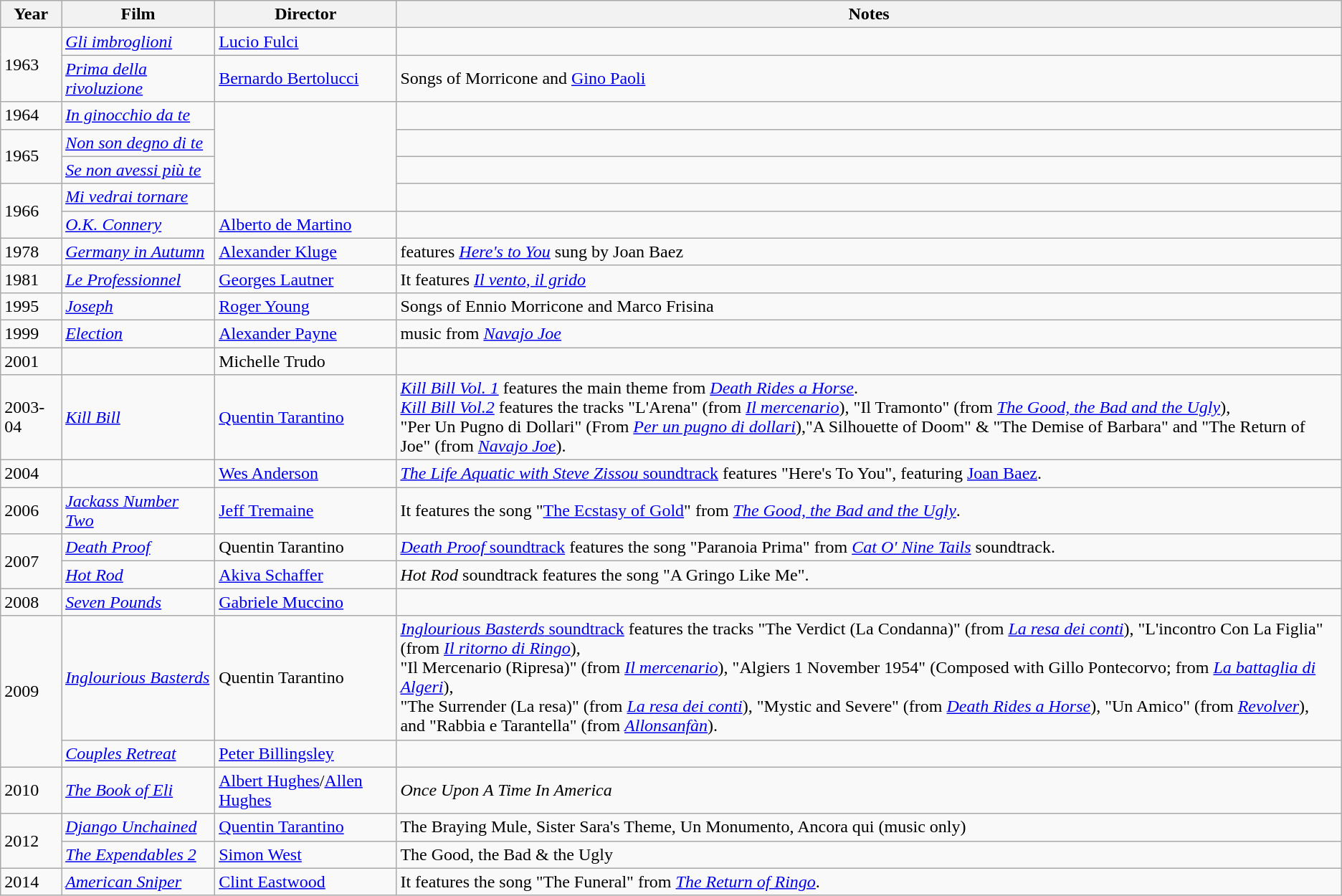<table class="wikitable">
<tr>
<th>Year</th>
<th>Film</th>
<th>Director</th>
<th>Notes</th>
</tr>
<tr>
<td rowspan="2">1963</td>
<td><em><a href='#'>Gli imbroglioni</a></em></td>
<td><a href='#'>Lucio Fulci</a></td>
<td></td>
</tr>
<tr>
<td><em><a href='#'>Prima della rivoluzione</a></em></td>
<td><a href='#'>Bernardo Bertolucci</a></td>
<td>Songs of Morricone and <a href='#'>Gino Paoli</a></td>
</tr>
<tr>
<td>1964</td>
<td><em><a href='#'>In ginocchio da te</a></em></td>
<td rowspan="4"></td>
<td></td>
</tr>
<tr>
<td rowspan="2">1965</td>
<td><em><a href='#'>Non son degno di te</a></em></td>
<td></td>
</tr>
<tr>
<td><em><a href='#'>Se non avessi più te</a></em></td>
<td></td>
</tr>
<tr>
<td rowspan="2">1966</td>
<td><em><a href='#'>Mi vedrai tornare</a></em></td>
<td></td>
</tr>
<tr>
<td><em><a href='#'>O.K. Connery</a></em></td>
<td><a href='#'>Alberto de Martino</a></td>
<td></td>
</tr>
<tr>
<td>1978</td>
<td><em><a href='#'>Germany in Autumn</a></em></td>
<td><a href='#'>Alexander Kluge</a></td>
<td>features <em><a href='#'>Here's to You</a></em> sung by Joan Baez</td>
</tr>
<tr>
<td>1981</td>
<td><em><a href='#'>Le Professionnel</a></em></td>
<td><a href='#'>Georges Lautner</a></td>
<td>It features <em><a href='#'>Il vento, il grido</a></em></td>
</tr>
<tr>
<td>1995</td>
<td><em><a href='#'>Joseph</a></em></td>
<td><a href='#'>Roger Young</a></td>
<td>Songs of Ennio Morricone and Marco Frisina</td>
</tr>
<tr>
<td>1999</td>
<td><em><a href='#'>Election</a></em></td>
<td><a href='#'>Alexander Payne</a></td>
<td>music from <em><a href='#'>Navajo Joe</a></em></td>
</tr>
<tr>
<td>2001</td>
<td></td>
<td>Michelle Trudo</td>
<td></td>
</tr>
<tr>
<td>2003-04</td>
<td><em><a href='#'>Kill Bill</a></em></td>
<td><a href='#'>Quentin Tarantino</a></td>
<td><a href='#'><em>Kill Bill Vol. 1</em></a> features the main theme from <em><a href='#'>Death Rides a Horse</a></em>.<br><a href='#'><em>Kill Bill Vol.2</em></a> features the tracks "L'Arena" (from <em><a href='#'>Il mercenario</a></em>), "Il Tramonto" (from <em><a href='#'>The Good, the Bad and the Ugly</a></em>),<br>"Per Un Pugno di Dollari" (From <em><a href='#'>Per un pugno di dollari</a></em>),"A Silhouette of Doom" & "The Demise of Barbara" and "The Return of Joe" (from <em><a href='#'>Navajo Joe</a></em>).</td>
</tr>
<tr>
<td>2004</td>
<td></td>
<td><a href='#'>Wes Anderson</a></td>
<td><a href='#'><em>The Life Aquatic with Steve Zissou</em> soundtrack</a> features "Here's To You", featuring <a href='#'>Joan Baez</a>.</td>
</tr>
<tr>
<td>2006</td>
<td><em><a href='#'>Jackass Number Two</a></em></td>
<td><a href='#'>Jeff Tremaine</a></td>
<td>It features the song "<a href='#'>The Ecstasy of Gold</a>" from <em><a href='#'>The Good, the Bad and the Ugly</a></em>.</td>
</tr>
<tr>
<td rowspan="2">2007</td>
<td><em><a href='#'>Death Proof</a></em></td>
<td>Quentin Tarantino</td>
<td><a href='#'><em>Death Proof</em> soundtrack</a> features the song "Paranoia Prima" from <em><a href='#'>Cat O' Nine Tails</a></em> soundtrack.</td>
</tr>
<tr>
<td><em><a href='#'>Hot Rod</a></em></td>
<td><a href='#'>Akiva Schaffer</a></td>
<td><em>Hot Rod</em> soundtrack features the song "A Gringo Like Me".</td>
</tr>
<tr>
<td>2008</td>
<td><em><a href='#'>Seven Pounds</a></em></td>
<td><a href='#'>Gabriele Muccino</a></td>
<td></td>
</tr>
<tr>
<td rowspan="2">2009</td>
<td><em><a href='#'>Inglourious Basterds</a></em></td>
<td>Quentin Tarantino</td>
<td><a href='#'><em>Inglourious Basterds</em> soundtrack</a> features the tracks "The Verdict (La Condanna)" (from <em><a href='#'>La resa dei conti</a></em>), "L'incontro Con La Figlia" (from <em><a href='#'>Il ritorno di Ringo</a></em>),<br>"Il Mercenario (Ripresa)" (from <em><a href='#'>Il mercenario</a></em>), "Algiers 1 November 1954" (Composed with Gillo Pontecorvo; from <em><a href='#'>La battaglia di Algeri</a></em>),<br>"The Surrender (La resa)" (from <em><a href='#'>La resa dei conti</a></em>), "Mystic and Severe" (from <em><a href='#'>Death Rides a Horse</a></em>), "Un Amico" (from <em><a href='#'>Revolver</a></em>), and "Rabbia e Tarantella" (from <em><a href='#'>Allonsanfàn</a></em>).</td>
</tr>
<tr>
<td><em><a href='#'>Couples Retreat</a></em></td>
<td><a href='#'>Peter Billingsley</a></td>
<td></td>
</tr>
<tr>
<td>2010</td>
<td><em><a href='#'>The Book of Eli</a></em></td>
<td><a href='#'>Albert Hughes</a>/<a href='#'>Allen Hughes</a></td>
<td><em>Once Upon A Time In America</em></td>
</tr>
<tr>
<td rowspan="2">2012</td>
<td><em><a href='#'>Django Unchained</a></em></td>
<td><a href='#'>Quentin Tarantino</a></td>
<td>The Braying Mule, Sister Sara's Theme, Un Monumento, Ancora qui (music only)</td>
</tr>
<tr>
<td><em><a href='#'>The Expendables 2</a></em></td>
<td><a href='#'>Simon West</a></td>
<td>The Good, the Bad & the Ugly</td>
</tr>
<tr>
<td>2014</td>
<td><em><a href='#'>American Sniper</a></em></td>
<td><a href='#'>Clint Eastwood</a></td>
<td>It features the song "The Funeral" from <em><a href='#'>The Return of Ringo</a></em>.</td>
</tr>
</table>
